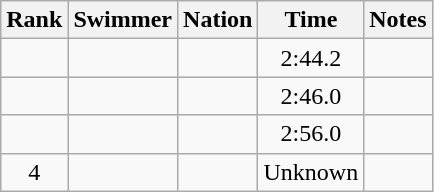<table class="wikitable sortable" style="text-align:center">
<tr>
<th>Rank</th>
<th>Swimmer</th>
<th>Nation</th>
<th>Time</th>
<th>Notes</th>
</tr>
<tr>
<td></td>
<td align=left></td>
<td align=left></td>
<td>2:44.2</td>
<td></td>
</tr>
<tr>
<td></td>
<td align=left></td>
<td align=left></td>
<td>2:46.0</td>
<td></td>
</tr>
<tr>
<td></td>
<td align=left></td>
<td align=left></td>
<td>2:56.0</td>
<td></td>
</tr>
<tr>
<td>4</td>
<td align=left></td>
<td align=left></td>
<td>Unknown</td>
<td></td>
</tr>
</table>
